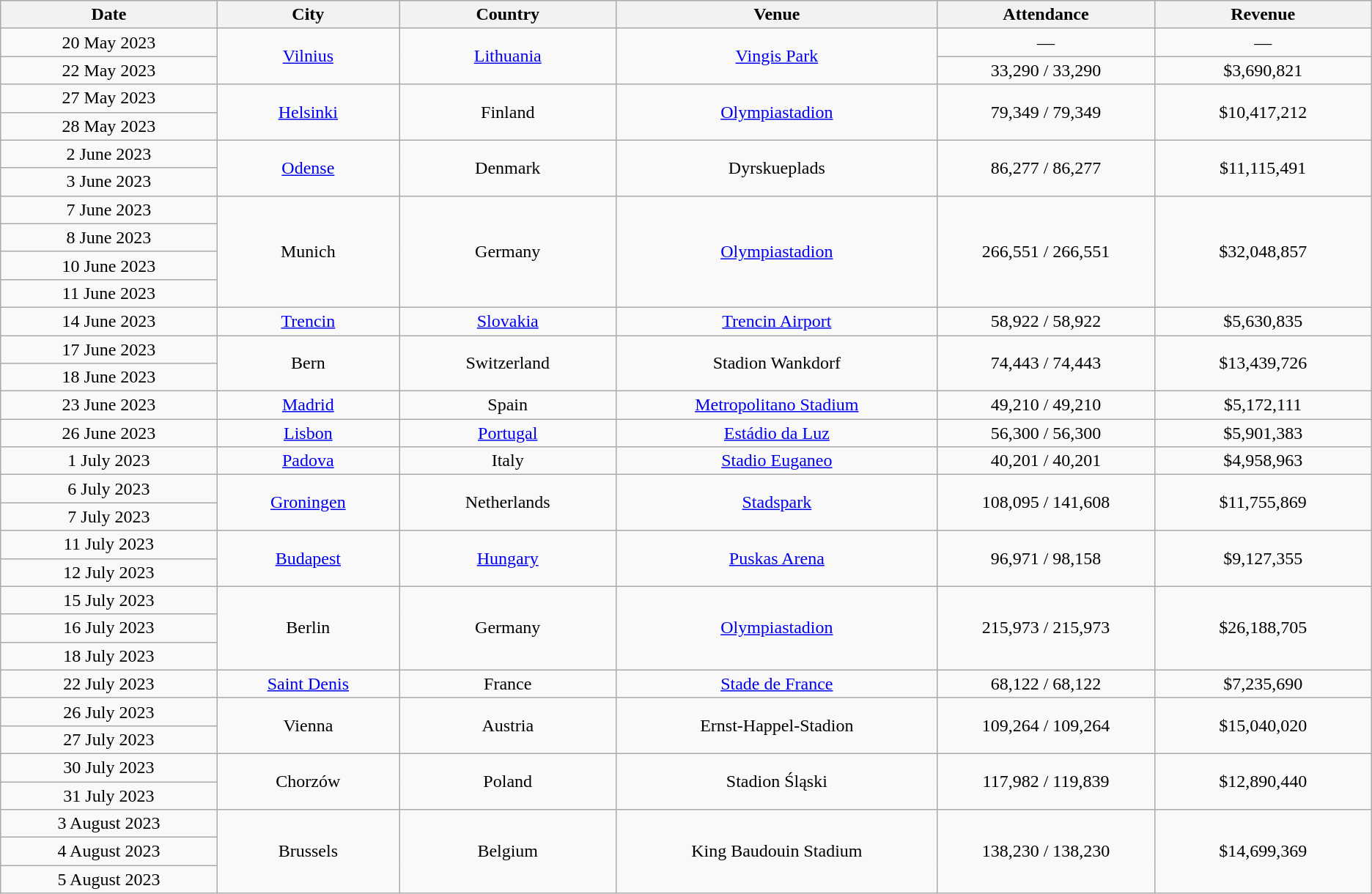<table class="wikitable" style="text-align:center;">
<tr>
<th scope="col" style="width:12em;">Date</th>
<th scope="col" style="width:10em;">City</th>
<th scope="col" style="width:12em;">Country</th>
<th scope="col" style="width:18em;">Venue</th>
<th scope="col" style="width:12em;">Attendance</th>
<th scope="col" style="width:12em;">Revenue</th>
</tr>
<tr>
<td>20 May 2023</td>
<td rowspan="2"><a href='#'>Vilnius</a></td>
<td rowspan="2"><a href='#'>Lithuania</a></td>
<td rowspan="2"><a href='#'>Vingis Park</a></td>
<td>—</td>
<td>—</td>
</tr>
<tr>
<td>22 May 2023</td>
<td>33,290 / 33,290</td>
<td>$3,690,821</td>
</tr>
<tr>
<td>27 May 2023</td>
<td rowspan="2"><a href='#'>Helsinki</a></td>
<td rowspan="2">Finland</td>
<td rowspan="2"><a href='#'>Olympiastadion</a></td>
<td rowspan="2">79,349 / 79,349</td>
<td rowspan="2">$10,417,212</td>
</tr>
<tr>
<td>28 May 2023</td>
</tr>
<tr>
<td>2 June 2023</td>
<td rowspan="2"><a href='#'>Odense</a></td>
<td rowspan="2">Denmark</td>
<td rowspan="2">Dyrskueplads</td>
<td rowspan="2">86,277 / 86,277</td>
<td rowspan="2">$11,115,491</td>
</tr>
<tr>
<td>3 June 2023</td>
</tr>
<tr>
<td>7 June 2023</td>
<td rowspan="4">Munich</td>
<td rowspan="4">Germany</td>
<td rowspan="4"><a href='#'>Olympiastadion</a></td>
<td rowspan="4">266,551 / 266,551</td>
<td rowspan="4">$32,048,857</td>
</tr>
<tr>
<td>8 June 2023</td>
</tr>
<tr>
<td>10 June 2023</td>
</tr>
<tr>
<td>11 June 2023</td>
</tr>
<tr>
<td>14 June 2023</td>
<td><a href='#'>Trencin</a></td>
<td><a href='#'>Slovakia</a></td>
<td><a href='#'>Trencin Airport</a></td>
<td>58,922 / 58,922</td>
<td>$5,630,835</td>
</tr>
<tr>
<td>17 June 2023</td>
<td rowspan="2">Bern</td>
<td rowspan="2">Switzerland</td>
<td rowspan="2">Stadion Wankdorf</td>
<td rowspan="2">74,443 / 74,443</td>
<td rowspan="2">$13,439,726</td>
</tr>
<tr>
<td>18 June 2023</td>
</tr>
<tr>
<td>23 June 2023</td>
<td><a href='#'>Madrid</a></td>
<td>Spain</td>
<td><a href='#'>Metropolitano Stadium</a></td>
<td>49,210 / 49,210</td>
<td>$5,172,111</td>
</tr>
<tr>
<td>26 June 2023</td>
<td><a href='#'>Lisbon</a></td>
<td><a href='#'>Portugal</a></td>
<td><a href='#'>Estádio da Luz</a></td>
<td>56,300 / 56,300</td>
<td>$5,901,383</td>
</tr>
<tr>
<td>1 July 2023</td>
<td><a href='#'>Padova</a></td>
<td>Italy</td>
<td><a href='#'>Stadio Euganeo</a></td>
<td>40,201 / 40,201</td>
<td>$4,958,963</td>
</tr>
<tr>
<td>6 July 2023</td>
<td rowspan="2"><a href='#'>Groningen</a></td>
<td rowspan="2">Netherlands</td>
<td rowspan="2"><a href='#'>Stadspark</a></td>
<td rowspan="2">108,095 / 141,608</td>
<td rowspan="2">$11,755,869</td>
</tr>
<tr>
<td>7 July 2023</td>
</tr>
<tr>
<td>11 July 2023</td>
<td rowspan="2"><a href='#'>Budapest</a></td>
<td rowspan="2"><a href='#'>Hungary</a></td>
<td rowspan="2"><a href='#'>Puskas Arena</a></td>
<td rowspan="2">96,971 / 98,158</td>
<td rowspan="2">$9,127,355</td>
</tr>
<tr>
<td>12 July 2023</td>
</tr>
<tr>
<td>15 July 2023</td>
<td rowspan="3">Berlin</td>
<td rowspan="3">Germany</td>
<td rowspan="3"><a href='#'>Olympiastadion</a></td>
<td rowspan="3">215,973 / 215,973</td>
<td rowspan="3">$26,188,705</td>
</tr>
<tr>
<td>16 July 2023</td>
</tr>
<tr>
<td>18 July 2023</td>
</tr>
<tr>
<td>22 July 2023</td>
<td><a href='#'>Saint Denis</a></td>
<td>France</td>
<td><a href='#'>Stade de France</a></td>
<td>68,122 / 68,122</td>
<td>$7,235,690</td>
</tr>
<tr>
<td>26 July 2023</td>
<td rowspan="2">Vienna</td>
<td rowspan="2">Austria</td>
<td rowspan="2">Ernst-Happel-Stadion</td>
<td rowspan="2">109,264 / 109,264</td>
<td rowspan="2">$15,040,020</td>
</tr>
<tr>
<td>27 July 2023</td>
</tr>
<tr>
<td>30 July 2023</td>
<td rowspan="2">Chorzów</td>
<td rowspan="2">Poland</td>
<td rowspan="2">Stadion Śląski</td>
<td rowspan="2">117,982 / 119,839</td>
<td rowspan="2">$12,890,440</td>
</tr>
<tr>
<td>31 July 2023</td>
</tr>
<tr>
<td>3 August 2023</td>
<td rowspan="3">Brussels</td>
<td rowspan="3">Belgium</td>
<td rowspan="3">King Baudouin Stadium</td>
<td rowspan="3">138,230 / 138,230</td>
<td rowspan="3">$14,699,369</td>
</tr>
<tr>
<td>4 August 2023</td>
</tr>
<tr>
<td>5 August 2023</td>
</tr>
</table>
